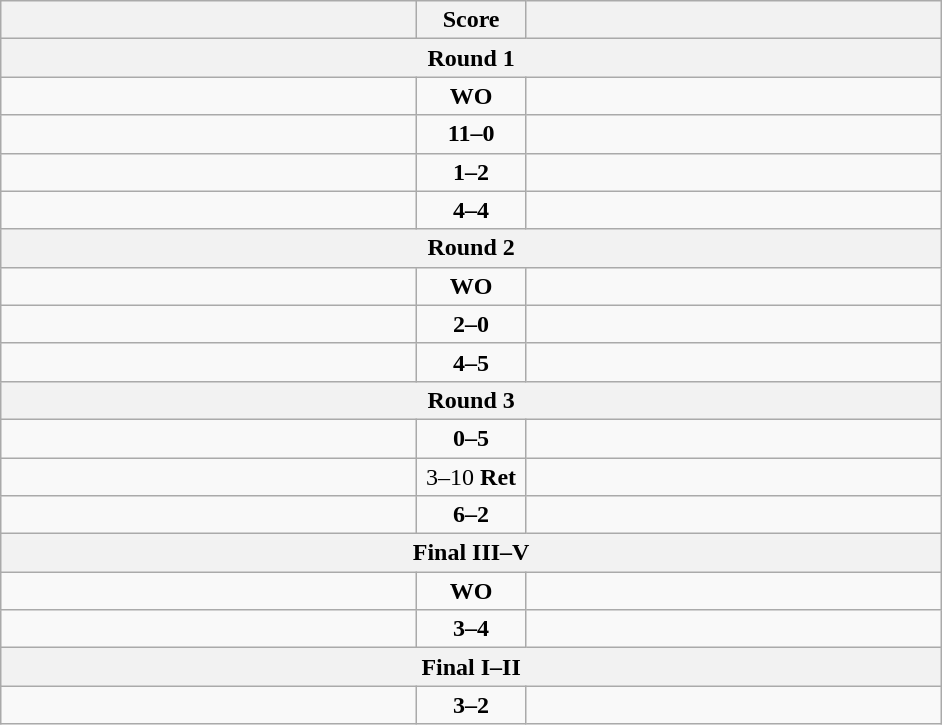<table class="wikitable" style="text-align: left;">
<tr>
<th align="right" width="270"></th>
<th width="65">Score</th>
<th align="left" width="270"></th>
</tr>
<tr>
<th colspan="3">Round 1</th>
</tr>
<tr>
<td><strong></strong></td>
<td align=center><strong>WO</strong></td>
<td></td>
</tr>
<tr>
<td><strong></strong></td>
<td align=center><strong>11–0</strong></td>
<td></td>
</tr>
<tr>
<td></td>
<td align=center><strong>1–2</strong></td>
<td><strong></strong></td>
</tr>
<tr>
<td><strong></strong></td>
<td align=center><strong>4–4</strong></td>
<td></td>
</tr>
<tr>
<th colspan="3">Round 2</th>
</tr>
<tr>
<td></td>
<td align=center><strong>WO</strong></td>
<td><strong></strong></td>
</tr>
<tr>
<td><strong></strong></td>
<td align=center><strong>2–0</strong></td>
<td></td>
</tr>
<tr>
<td></td>
<td align=center><strong>4–5</strong></td>
<td><strong></strong></td>
</tr>
<tr>
<th colspan="3">Round 3</th>
</tr>
<tr>
<td></td>
<td align=center><strong>0–5</strong></td>
<td><strong></strong></td>
</tr>
<tr>
<td></td>
<td align=center>3–10 <strong>Ret</strong></td>
<td><strong></strong></td>
</tr>
<tr>
<td><strong></strong></td>
<td align=center><strong>6–2</strong></td>
<td></td>
</tr>
<tr>
<th colspan="3">Final III–V</th>
</tr>
<tr>
<td></td>
<td align=center><strong>WO</strong></td>
<td><strong></strong></td>
</tr>
<tr>
<td></td>
<td align=center><strong>3–4</strong></td>
<td><strong></strong></td>
</tr>
<tr>
<th colspan="3">Final I–II</th>
</tr>
<tr>
<td><strong></strong></td>
<td align=center><strong>3–2</strong></td>
<td></td>
</tr>
</table>
